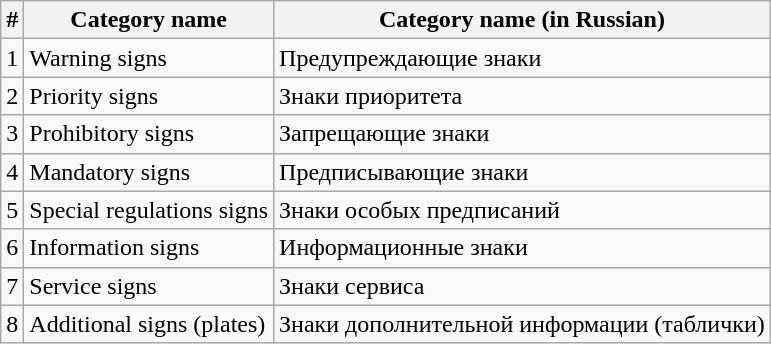<table class="wikitable">
<tr>
<th>#</th>
<th>Category name</th>
<th>Category name (in Russian)</th>
</tr>
<tr>
<td>1</td>
<td>Warning signs</td>
<td>Предупреждающие знаки</td>
</tr>
<tr>
<td>2</td>
<td>Priority signs</td>
<td>Знаки приоритета</td>
</tr>
<tr>
<td>3</td>
<td>Prohibitory signs</td>
<td>Запрещающие знаки</td>
</tr>
<tr>
<td>4</td>
<td>Mandatory signs</td>
<td>Предписывающие знаки</td>
</tr>
<tr>
<td>5</td>
<td>Special regulations signs</td>
<td>Знаки особых предписаний</td>
</tr>
<tr>
<td>6</td>
<td>Information signs</td>
<td>Информационные знаки</td>
</tr>
<tr>
<td>7</td>
<td>Service signs</td>
<td>Знаки сервиса</td>
</tr>
<tr>
<td>8</td>
<td>Additional signs (plates)</td>
<td>Знаки дополнительной информации (таблички)</td>
</tr>
</table>
